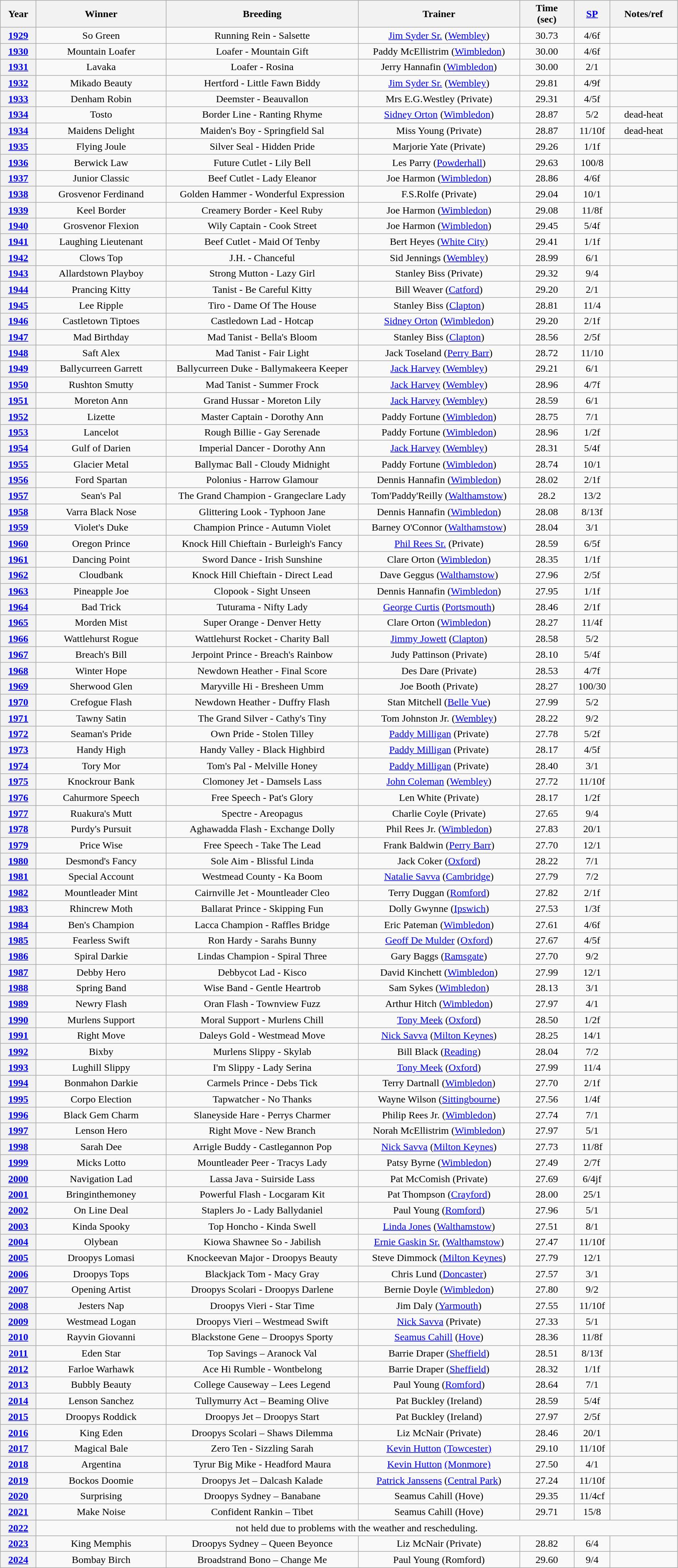<table class="wikitable" style="text-align:center">
<tr>
<th width=50>Year</th>
<th width=200>Winner</th>
<th width=300>Breeding</th>
<th width=250>Trainer</th>
<th width=80>Time<br>(sec)</th>
<th width=50><a href='#'>SP</a></th>
<th width=100>Notes/ref</th>
</tr>
<tr>
<th><a href='#'>1929</a></th>
<td>So Green</td>
<td>Running Rein - Salsette</td>
<td><a href='#'>Jim Syder Sr.</a> (<a href='#'>Wembley</a>)</td>
<td>30.73</td>
<td>4/6f</td>
<td></td>
</tr>
<tr>
<th><a href='#'>1930</a></th>
<td>Mountain Loafer</td>
<td>Loafer - Mountain Gift</td>
<td>Paddy McEllistrim (<a href='#'>Wimbledon</a>)</td>
<td>30.00</td>
<td>4/6f</td>
<td></td>
</tr>
<tr>
<th><a href='#'>1931</a></th>
<td>Lavaka</td>
<td>Loafer - Rosina</td>
<td>Jerry Hannafin (<a href='#'>Wimbledon</a>)</td>
<td>30.00</td>
<td>2/1</td>
<td></td>
</tr>
<tr>
<th><a href='#'>1932</a></th>
<td>Mikado Beauty</td>
<td>Hertford - Little Fawn Biddy</td>
<td><a href='#'>Jim Syder Sr.</a> (<a href='#'>Wembley</a>)</td>
<td>29.81</td>
<td>4/9f</td>
<td></td>
</tr>
<tr>
<th><a href='#'>1933</a></th>
<td>Denham Robin</td>
<td>Deemster - Beauvallon</td>
<td>Mrs E.G.Westley (Private)</td>
<td>29.31</td>
<td>4/5f</td>
<td></td>
</tr>
<tr>
<th><a href='#'>1934</a></th>
<td>Tosto</td>
<td>Border Line - Ranting Rhyme</td>
<td><a href='#'>Sidney Orton</a> (<a href='#'>Wimbledon</a>)</td>
<td>28.87</td>
<td>5/2</td>
<td>dead-heat</td>
</tr>
<tr>
<th><a href='#'>1934</a></th>
<td>Maidens Delight</td>
<td>Maiden's Boy - Springfield Sal</td>
<td>Miss Young (Private)</td>
<td>28.87</td>
<td>11/10f</td>
<td>dead-heat</td>
</tr>
<tr>
<th><a href='#'>1935</a></th>
<td>Flying Joule</td>
<td>Silver Seal - Hidden Pride</td>
<td>Marjorie Yate (Private)</td>
<td>29.26</td>
<td>1/1f</td>
<td></td>
</tr>
<tr>
<th><a href='#'>1936</a></th>
<td>Berwick Law</td>
<td>Future Cutlet - Lily Bell</td>
<td>Les Parry (<a href='#'>Powderhall</a>)</td>
<td>29.63</td>
<td>100/8</td>
<td></td>
</tr>
<tr>
<th><a href='#'>1937</a></th>
<td>Junior Classic</td>
<td>Beef Cutlet - Lady Eleanor</td>
<td>Joe Harmon (<a href='#'>Wimbledon</a>)</td>
<td>28.86</td>
<td>4/6f</td>
<td></td>
</tr>
<tr>
<th><a href='#'>1938</a></th>
<td>Grosvenor Ferdinand</td>
<td>Golden Hammer - Wonderful Expression</td>
<td>F.S.Rolfe (Private)</td>
<td>29.04</td>
<td>10/1</td>
<td></td>
</tr>
<tr>
<th><a href='#'>1939</a></th>
<td>Keel Border</td>
<td>Creamery Border - Keel Ruby</td>
<td>Joe Harmon (<a href='#'>Wimbledon</a>)</td>
<td>29.08</td>
<td>11/8f</td>
<td></td>
</tr>
<tr>
<th><a href='#'>1940</a></th>
<td>Grosvenor Flexion</td>
<td>Wily Captain - Cook Street</td>
<td>Joe Harmon (<a href='#'>Wimbledon</a>)</td>
<td>29.45</td>
<td>5/4f</td>
<td></td>
</tr>
<tr>
<th><a href='#'>1941</a></th>
<td>Laughing Lieutenant</td>
<td>Beef Cutlet - Maid Of Tenby</td>
<td>Bert Heyes (<a href='#'>White City</a>)</td>
<td>29.41</td>
<td>1/1f</td>
<td></td>
</tr>
<tr>
<th><a href='#'>1942</a></th>
<td>Clows Top</td>
<td>J.H. - Chanceful</td>
<td>Sid Jennings (<a href='#'>Wembley</a>)</td>
<td>28.99</td>
<td>6/1</td>
<td></td>
</tr>
<tr>
<th><a href='#'>1943</a></th>
<td>Allardstown Playboy</td>
<td>Strong Mutton - Lazy Girl</td>
<td>Stanley Biss (Private)</td>
<td>29.32</td>
<td>9/4</td>
<td></td>
</tr>
<tr>
<th><a href='#'>1944</a></th>
<td>Prancing Kitty</td>
<td>Tanist - Be Careful Kitty</td>
<td>Bill Weaver (<a href='#'>Catford</a>)</td>
<td>29.20</td>
<td>2/1</td>
<td></td>
</tr>
<tr>
<th><a href='#'>1945</a></th>
<td>Lee Ripple</td>
<td>Tiro - Dame Of The House</td>
<td>Stanley Biss (<a href='#'>Clapton</a>)</td>
<td>28.81</td>
<td>11/4</td>
<td></td>
</tr>
<tr>
<th><a href='#'>1946</a></th>
<td>Castletown Tiptoes</td>
<td>Castledown Lad - Hotcap</td>
<td><a href='#'>Sidney Orton</a> (<a href='#'>Wimbledon</a>)</td>
<td>29.20</td>
<td>2/1f</td>
<td></td>
</tr>
<tr>
<th><a href='#'>1947</a></th>
<td>Mad Birthday</td>
<td>Mad Tanist - Bella's Bloom</td>
<td>Stanley Biss (<a href='#'>Clapton</a>)</td>
<td>28.56</td>
<td>2/5f</td>
<td></td>
</tr>
<tr>
<th><a href='#'>1948</a></th>
<td>Saft Alex</td>
<td>Mad Tanist - Fair Light</td>
<td>Jack Toseland (<a href='#'>Perry Barr</a>)</td>
<td>28.72</td>
<td>11/10</td>
<td></td>
</tr>
<tr>
<th><a href='#'>1949</a></th>
<td>Ballycurreen Garrett</td>
<td>Ballycurreen Duke - Ballymakeera Keeper</td>
<td><a href='#'>Jack Harvey</a> (<a href='#'>Wembley</a>)</td>
<td>29.21</td>
<td>6/1</td>
<td></td>
</tr>
<tr>
<th><a href='#'>1950</a></th>
<td>Rushton Smutty</td>
<td>Mad Tanist - Summer Frock</td>
<td><a href='#'>Jack Harvey</a> (<a href='#'>Wembley</a>)</td>
<td>28.96</td>
<td>4/7f</td>
<td></td>
</tr>
<tr>
<th><a href='#'>1951</a></th>
<td>Moreton Ann</td>
<td>Grand Hussar - Moreton Lily</td>
<td><a href='#'>Jack Harvey</a> (<a href='#'>Wembley</a>)</td>
<td>28.59</td>
<td>6/1</td>
<td></td>
</tr>
<tr>
<th><a href='#'>1952</a></th>
<td>Lizette</td>
<td>Master Captain - Dorothy Ann</td>
<td>Paddy Fortune (<a href='#'>Wimbledon</a>)</td>
<td>28.75</td>
<td>7/1</td>
<td></td>
</tr>
<tr>
<th><a href='#'>1953</a></th>
<td>Lancelot</td>
<td>Rough Billie - Gay Serenade</td>
<td>Paddy Fortune (<a href='#'>Wimbledon</a>)</td>
<td>28.96</td>
<td>1/2f</td>
<td></td>
</tr>
<tr>
<th><a href='#'>1954</a></th>
<td>Gulf of Darien</td>
<td>Imperial Dancer - Dorothy Ann</td>
<td><a href='#'>Jack Harvey</a> (<a href='#'>Wembley</a>)</td>
<td>28.31</td>
<td>5/4f</td>
<td></td>
</tr>
<tr>
<th><a href='#'>1955</a></th>
<td>Glacier Metal</td>
<td>Ballymac Ball - Cloudy Midnight</td>
<td>Paddy Fortune (<a href='#'>Wimbledon</a>)</td>
<td>28.74</td>
<td>10/1</td>
<td></td>
</tr>
<tr>
<th><a href='#'>1956</a></th>
<td>Ford Spartan</td>
<td>Polonius - Harrow Glamour</td>
<td>Dennis Hannafin (<a href='#'>Wimbledon</a>)</td>
<td>28.02</td>
<td>2/1f</td>
<td></td>
</tr>
<tr>
<th><a href='#'>1957</a></th>
<td>Sean's Pal</td>
<td>The Grand Champion - Grangeclare Lady</td>
<td>Tom'Paddy'Reilly (<a href='#'>Walthamstow</a>)</td>
<td>28.2</td>
<td>13/2</td>
<td></td>
</tr>
<tr>
<th><a href='#'>1958</a></th>
<td>Varra Black Nose</td>
<td>Glittering Look - Typhoon Jane</td>
<td>Dennis Hannafin (<a href='#'>Wimbledon</a>)</td>
<td>28.08</td>
<td>8/13f</td>
<td></td>
</tr>
<tr>
<th><a href='#'>1959</a></th>
<td>Violet's Duke</td>
<td>Champion Prince - Autumn Violet</td>
<td>Barney O'Connor (<a href='#'>Walthamstow</a>)</td>
<td>28.04</td>
<td>3/1</td>
<td></td>
</tr>
<tr>
<th><a href='#'>1960</a></th>
<td>Oregon Prince</td>
<td>Knock Hill Chieftain - Burleigh's Fancy</td>
<td><a href='#'>Phil Rees Sr.</a> (Private)</td>
<td>28.59</td>
<td>6/5f</td>
<td></td>
</tr>
<tr>
<th><a href='#'>1961</a></th>
<td>Dancing Point</td>
<td>Sword Dance - Irish Sunshine</td>
<td>Clare Orton (<a href='#'>Wimbledon</a>)</td>
<td>28.35</td>
<td>1/1f</td>
<td></td>
</tr>
<tr>
<th><a href='#'>1962</a></th>
<td>Cloudbank</td>
<td>Knock Hill Chieftain - Direct Lead</td>
<td>Dave Geggus (<a href='#'>Walthamstow</a>)</td>
<td>27.96</td>
<td>2/5f</td>
<td></td>
</tr>
<tr>
<th><a href='#'>1963</a></th>
<td>Pineapple Joe</td>
<td>Clopook - Sight Unseen</td>
<td>Dennis Hannafin (<a href='#'>Wimbledon</a>)</td>
<td>27.95</td>
<td>1/1f</td>
<td></td>
</tr>
<tr>
<th><a href='#'>1964</a></th>
<td>Bad Trick</td>
<td>Tuturama - Nifty Lady</td>
<td><a href='#'>George Curtis</a> (<a href='#'>Portsmouth</a>)</td>
<td>28.46</td>
<td>2/1f</td>
<td></td>
</tr>
<tr>
<th><a href='#'>1965</a></th>
<td>Morden Mist</td>
<td>Super Orange - Denver Hetty</td>
<td>Clare Orton (<a href='#'>Wimbledon</a>)</td>
<td>28.27</td>
<td>11/4f</td>
<td></td>
</tr>
<tr>
<th><a href='#'>1966</a></th>
<td>Wattlehurst Rogue</td>
<td>Wattlehurst Rocket - Charity Ball</td>
<td><a href='#'>Jimmy Jowett</a> (<a href='#'>Clapton</a>)</td>
<td>28.58</td>
<td>5/2</td>
<td></td>
</tr>
<tr>
<th><a href='#'>1967</a></th>
<td>Breach's Bill</td>
<td>Jerpoint Prince - Breach's Rainbow</td>
<td>Judy Pattinson (Private)</td>
<td>28.10</td>
<td>5/4f</td>
<td></td>
</tr>
<tr>
<th><a href='#'>1968</a></th>
<td>Winter Hope</td>
<td>Newdown Heather - Final Score</td>
<td>Des Dare (Private)</td>
<td>28.53</td>
<td>4/7f</td>
<td></td>
</tr>
<tr>
<th><a href='#'>1969</a></th>
<td>Sherwood Glen</td>
<td>Maryville Hi - Bresheen Umm</td>
<td>Joe Booth (Private)</td>
<td>28.27</td>
<td>100/30</td>
<td></td>
</tr>
<tr>
<th><a href='#'>1970</a></th>
<td>Crefogue Flash</td>
<td>Newdown Heather - Duffry Flash</td>
<td>Stan Mitchell (<a href='#'>Belle Vue</a>)</td>
<td>27.99</td>
<td>5/2</td>
<td></td>
</tr>
<tr>
<th><a href='#'>1971</a></th>
<td>Tawny Satin</td>
<td>The Grand Silver - Cathy's Tiny</td>
<td>Tom Johnston Jr. (<a href='#'>Wembley</a>)</td>
<td>28.22</td>
<td>9/2</td>
<td></td>
</tr>
<tr>
<th><a href='#'>1972</a></th>
<td>Seaman's Pride</td>
<td>Own Pride - Stolen Tilley</td>
<td><a href='#'>Paddy Milligan</a> (Private)</td>
<td>27.78</td>
<td>5/2f</td>
<td></td>
</tr>
<tr>
<th><a href='#'>1973</a></th>
<td>Handy High</td>
<td>Handy Valley - Black Highbird</td>
<td><a href='#'>Paddy Milligan</a> (Private)</td>
<td>28.17</td>
<td>4/5f</td>
<td></td>
</tr>
<tr>
<th><a href='#'>1974</a></th>
<td>Tory Mor</td>
<td>Tom's Pal - Melville Honey</td>
<td><a href='#'>Paddy Milligan</a> (Private)</td>
<td>28.40</td>
<td>3/1</td>
<td></td>
</tr>
<tr>
<th><a href='#'>1975</a></th>
<td>Knockrour Bank</td>
<td>Clomoney Jet - Damsels Lass</td>
<td><a href='#'>John Coleman</a> (<a href='#'>Wembley</a>)</td>
<td>27.72</td>
<td>11/10f</td>
<td></td>
</tr>
<tr>
<th><a href='#'>1976</a></th>
<td>Cahurmore Speech</td>
<td>Free Speech - Pat's Glory</td>
<td>Len White (Private)</td>
<td>28.17</td>
<td>1/2f</td>
<td></td>
</tr>
<tr>
<th><a href='#'>1977</a></th>
<td>Ruakura's Mutt</td>
<td>Spectre - Areopagus</td>
<td>Charlie Coyle (Private)</td>
<td>27.65</td>
<td>9/4</td>
<td></td>
</tr>
<tr>
<th><a href='#'>1978</a></th>
<td>Purdy's Pursuit</td>
<td>Aghawadda Flash - Exchange Dolly</td>
<td>Phil Rees Jr. (<a href='#'>Wimbledon</a>)</td>
<td>27.83</td>
<td>20/1</td>
<td></td>
</tr>
<tr>
<th><a href='#'>1979</a></th>
<td>Price Wise</td>
<td>Free Speech - Take The Lead</td>
<td>Frank Baldwin (<a href='#'>Perry Barr</a>)</td>
<td>27.70</td>
<td>12/1</td>
<td></td>
</tr>
<tr>
<th><a href='#'>1980</a></th>
<td>Desmond's Fancy</td>
<td>Sole Aim - Blissful Linda</td>
<td>Jack Coker (<a href='#'>Oxford</a>)</td>
<td>28.22</td>
<td>7/1</td>
<td></td>
</tr>
<tr>
<th><a href='#'>1981</a></th>
<td>Special Account</td>
<td>Westmead County - Ka Boom</td>
<td><a href='#'>Natalie Savva</a> (<a href='#'>Cambridge</a>)</td>
<td>27.79</td>
<td>7/2</td>
<td></td>
</tr>
<tr>
<th><a href='#'>1982</a></th>
<td>Mountleader Mint</td>
<td>Cairnville Jet - Mountleader Cleo</td>
<td>Terry Duggan (<a href='#'>Romford</a>)</td>
<td>27.82</td>
<td>2/1f</td>
<td></td>
</tr>
<tr>
<th><a href='#'>1983</a></th>
<td>Rhincrew Moth</td>
<td>Ballarat Prince - Skipping Fun</td>
<td>Dolly Gwynne (<a href='#'>Ipswich</a>)</td>
<td>27.53</td>
<td>1/3f</td>
<td></td>
</tr>
<tr>
<th><a href='#'>1984</a></th>
<td>Ben's Champion</td>
<td>Lacca Champion - Raffles Bridge</td>
<td>Eric Pateman (<a href='#'>Wimbledon</a>)</td>
<td>27.61</td>
<td>4/6f</td>
<td></td>
</tr>
<tr>
<th><a href='#'>1985</a></th>
<td>Fearless Swift</td>
<td>Ron Hardy - Sarahs Bunny</td>
<td><a href='#'>Geoff De Mulder</a> (<a href='#'>Oxford</a>)</td>
<td>27.67</td>
<td>4/5f</td>
<td></td>
</tr>
<tr>
<th><a href='#'>1986</a></th>
<td>Spiral Darkie</td>
<td>Lindas Champion - Spiral Three</td>
<td>Gary Baggs (<a href='#'>Ramsgate</a>)</td>
<td>27.70</td>
<td>9/2</td>
<td></td>
</tr>
<tr>
<th><a href='#'>1987</a></th>
<td>Debby Hero</td>
<td>Debbycot Lad - Kisco</td>
<td>David Kinchett (<a href='#'>Wimbledon</a>)</td>
<td>27.99</td>
<td>12/1</td>
<td></td>
</tr>
<tr>
<th><a href='#'>1988</a></th>
<td>Spring Band</td>
<td>Wise Band - Gentle Heartrob</td>
<td>Sam Sykes (<a href='#'>Wimbledon</a>)</td>
<td>28.13</td>
<td>3/1</td>
<td></td>
</tr>
<tr>
<th><a href='#'>1989</a></th>
<td>Newry Flash</td>
<td>Oran Flash - Townview Fuzz</td>
<td>Arthur Hitch (<a href='#'>Wimbledon</a>)</td>
<td>27.97</td>
<td>4/1</td>
<td></td>
</tr>
<tr>
<th><a href='#'>1990</a></th>
<td>Murlens Support</td>
<td>Moral Support - Murlens Chill</td>
<td><a href='#'>Tony Meek</a> (<a href='#'>Oxford</a>)</td>
<td>28.50</td>
<td>1/2f</td>
<td></td>
</tr>
<tr>
<th><a href='#'>1991</a></th>
<td>Right Move</td>
<td>Daleys Gold - Westmead Move</td>
<td><a href='#'>Nick Savva</a> (<a href='#'>Milton Keynes</a>)</td>
<td>28.25</td>
<td>14/1</td>
<td></td>
</tr>
<tr>
<th><a href='#'>1992</a></th>
<td>Bixby</td>
<td>Murlens Slippy - Skylab</td>
<td>Bill Black (<a href='#'>Reading</a>)</td>
<td>28.04</td>
<td>7/2</td>
<td></td>
</tr>
<tr>
<th><a href='#'>1993</a></th>
<td>Lughill Slippy</td>
<td>I'm Slippy - Lady Serina</td>
<td><a href='#'>Tony Meek</a> (<a href='#'>Oxford</a>)</td>
<td>27.99</td>
<td>11/4</td>
<td></td>
</tr>
<tr>
<th><a href='#'>1994</a></th>
<td>Bonmahon Darkie</td>
<td>Carmels Prince - Debs Tick</td>
<td>Terry Dartnall (<a href='#'>Wimbledon</a>)</td>
<td>27.70</td>
<td>2/1f</td>
<td></td>
</tr>
<tr>
<th><a href='#'>1995</a></th>
<td>Corpo Election</td>
<td>Tapwatcher - No Thanks</td>
<td>Wayne Wilson (<a href='#'>Sittingbourne</a>)</td>
<td>27.56</td>
<td>1/4f</td>
<td></td>
</tr>
<tr>
<th><a href='#'>1996</a></th>
<td>Black Gem Charm</td>
<td>Slaneyside Hare - Perrys Charmer</td>
<td>Philip Rees Jr. (<a href='#'>Wimbledon</a>)</td>
<td>27.74</td>
<td>7/1</td>
<td></td>
</tr>
<tr>
<th><a href='#'>1997</a></th>
<td>Lenson Hero</td>
<td>Right Move - New Branch</td>
<td>Norah McEllistrim (<a href='#'>Wimbledon</a>)</td>
<td>27.97</td>
<td>5/1</td>
<td></td>
</tr>
<tr>
<th><a href='#'>1998</a></th>
<td>Sarah Dee</td>
<td>Arrigle Buddy - Castlegannon Pop</td>
<td><a href='#'>Nick Savva</a> (<a href='#'>Milton Keynes</a>)</td>
<td>27.73</td>
<td>11/8f</td>
<td></td>
</tr>
<tr>
<th><a href='#'>1999</a></th>
<td>Micks Lotto</td>
<td>Mountleader Peer - Tracys Lady</td>
<td>Patsy Byrne (<a href='#'>Wimbledon</a>)</td>
<td>27.49</td>
<td>2/7f</td>
<td></td>
</tr>
<tr>
<th><a href='#'>2000</a></th>
<td>Navigation Lad</td>
<td>Lassa Java - Suirside Lass</td>
<td>Pat McComish (Private)</td>
<td>27.69</td>
<td>6/4jf</td>
<td></td>
</tr>
<tr>
<th><a href='#'>2001</a></th>
<td>Bringinthemoney</td>
<td>Powerful Flash - Locgaram Kit</td>
<td>Pat Thompson (<a href='#'>Crayford</a>)</td>
<td>28.00</td>
<td>25/1</td>
<td></td>
</tr>
<tr>
<th><a href='#'>2002</a></th>
<td>On Line Deal</td>
<td>Staplers Jo - Lady Ballydaniel</td>
<td>Paul Young (<a href='#'>Romford</a>)</td>
<td>27.96</td>
<td>5/1</td>
<td></td>
</tr>
<tr>
<th><a href='#'>2003</a></th>
<td>Kinda Spooky</td>
<td>Top Honcho - Kinda Swell</td>
<td><a href='#'>Linda Jones</a> (<a href='#'>Walthamstow</a>)</td>
<td>27.51</td>
<td>8/1</td>
<td></td>
</tr>
<tr>
<th><a href='#'>2004</a></th>
<td>Olybean</td>
<td>Kiowa Shawnee So - Jabilish</td>
<td><a href='#'>Ernie Gaskin Sr.</a> (<a href='#'>Walthamstow</a>)</td>
<td>27.47</td>
<td>11/10f</td>
<td></td>
</tr>
<tr>
<th><a href='#'>2005</a></th>
<td>Droopys Lomasi</td>
<td>Knockeevan Major - Droopys Beauty</td>
<td>Steve Dimmock (<a href='#'>Milton Keynes</a>)</td>
<td>27.79</td>
<td>12/1</td>
<td></td>
</tr>
<tr>
<th><a href='#'>2006</a></th>
<td>Droopys Tops</td>
<td>Blackjack Tom - Macy Gray</td>
<td>Chris Lund (<a href='#'>Doncaster</a>)</td>
<td>27.57</td>
<td>3/1</td>
<td></td>
</tr>
<tr>
<th><a href='#'>2007</a></th>
<td>Opening Artist</td>
<td>Droopys Scolari - Droopys Darlene</td>
<td>Bernie Doyle (<a href='#'>Wimbledon</a>)</td>
<td>27.80</td>
<td>9/2</td>
<td></td>
</tr>
<tr>
<th><a href='#'>2008</a></th>
<td>Jesters Nap</td>
<td>Droopys Vieri - Star Time</td>
<td>Jim Daly (<a href='#'>Yarmouth</a>)</td>
<td>27.55</td>
<td>11/10f</td>
<td></td>
</tr>
<tr>
<th><a href='#'>2009</a></th>
<td>Westmead Logan</td>
<td>Droopys Vieri – Westmead Swift</td>
<td><a href='#'>Nick Savva</a> (Private)</td>
<td>27.33</td>
<td>5/1</td>
<td></td>
</tr>
<tr>
<th><a href='#'>2010</a></th>
<td>Rayvin Giovanni</td>
<td>Blackstone Gene – Droopys Sporty</td>
<td><a href='#'>Seamus Cahill</a> (<a href='#'>Hove</a>)</td>
<td>28.36</td>
<td>11/8f</td>
<td></td>
</tr>
<tr>
<th><a href='#'>2011</a></th>
<td>Eden Star</td>
<td>Top Savings – Aranock Val</td>
<td>Barrie Draper (<a href='#'>Sheffield</a>)</td>
<td>28.51</td>
<td>8/13f</td>
<td></td>
</tr>
<tr>
<th><a href='#'>2012</a></th>
<td>Farloe Warhawk</td>
<td>Ace Hi Rumble - Wontbelong</td>
<td>Barrie Draper (<a href='#'>Sheffield</a>)</td>
<td>28.32</td>
<td>1/1f</td>
<td></td>
</tr>
<tr>
<th><a href='#'>2013</a></th>
<td>Bubbly Beauty</td>
<td>College Causeway – Lees Legend</td>
<td>Paul Young (<a href='#'>Romford</a>)</td>
<td>28.64</td>
<td>7/1</td>
<td></td>
</tr>
<tr>
<th><a href='#'>2014</a></th>
<td>Lenson Sanchez</td>
<td>Tullymurry Act – Beaming Olive</td>
<td>Pat Buckley (Ireland)</td>
<td>28.59</td>
<td>5/4f</td>
<td></td>
</tr>
<tr>
<th><a href='#'>2015</a></th>
<td>Droopys Roddick</td>
<td>Droopys Jet – Droopys Start</td>
<td>Pat Buckley (Ireland)</td>
<td>27.97</td>
<td>2/5f</td>
<td></td>
</tr>
<tr>
<th><a href='#'>2016</a></th>
<td>King Eden</td>
<td>Droopys Scolari – Shaws Dilemma</td>
<td>Liz McNair (Private)</td>
<td>28.46</td>
<td>20/1</td>
<td></td>
</tr>
<tr>
<th><a href='#'>2017</a></th>
<td>Magical Bale</td>
<td>Zero Ten - Sizzling Sarah</td>
<td><a href='#'>Kevin Hutton</a> <a href='#'>(Towcester)</a></td>
<td>29.10</td>
<td>11/10f</td>
<td></td>
</tr>
<tr>
<th><a href='#'>2018</a></th>
<td>Argentina</td>
<td>Tyrur Big Mike - Headford Maura</td>
<td><a href='#'>Kevin Hutton</a> <a href='#'>(Monmore)</a></td>
<td>27.50</td>
<td>4/1</td>
<td></td>
</tr>
<tr>
<th><a href='#'>2019</a></th>
<td>Bockos Doomie</td>
<td>Droopys Jet – Dalcash Kalade</td>
<td><a href='#'>Patrick Janssens</a> (<a href='#'>Central Park</a>)</td>
<td>27.24</td>
<td>11/10f</td>
<td></td>
</tr>
<tr>
<th><a href='#'>2020</a></th>
<td>Surprising</td>
<td>Droopys Sydney – Banabane</td>
<td>Seamus Cahill (Hove)</td>
<td>29.35</td>
<td>11/4cf</td>
<td></td>
</tr>
<tr>
<th><a href='#'>2021</a></th>
<td>Make Noise</td>
<td>Confident Rankin – Tibet</td>
<td>Seamus Cahill (Hove)</td>
<td>29.71</td>
<td>15/8</td>
<td></td>
</tr>
<tr>
<th><a href='#'>2022</a></th>
<td colspan=6>not held due to problems with the weather and rescheduling.</td>
</tr>
<tr>
<th><a href='#'>2023</a></th>
<td>King Memphis</td>
<td>Droopys Sydney – Queen Beyonce</td>
<td>Liz McNair (Private)</td>
<td>28.82</td>
<td>6/4</td>
<td></td>
</tr>
<tr>
<th><a href='#'>2024</a></th>
<td>Bombay Birch</td>
<td>Broadstrand Bono – Change Me</td>
<td>Paul Young (Romford)</td>
<td>29.60</td>
<td>9/4</td>
<td></td>
</tr>
</table>
